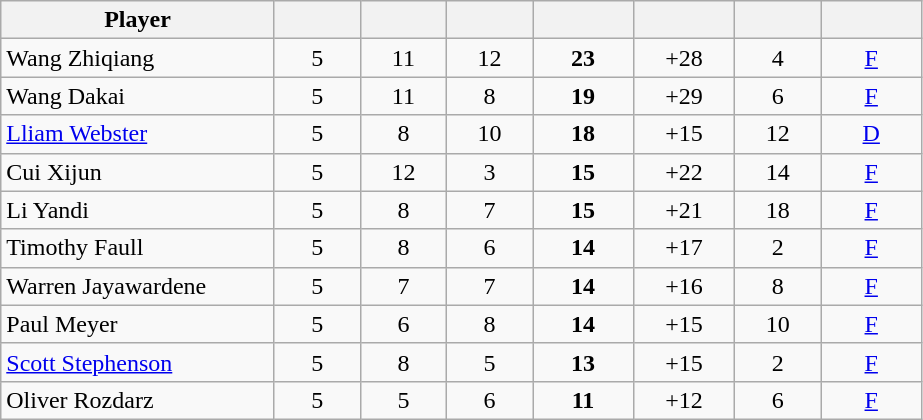<table class="wikitable sortable" style="text-align:center;">
<tr>
<th width="175px">Player</th>
<th width="50px"></th>
<th width="50px"></th>
<th width="50px"></th>
<th width="60px"></th>
<th width="60px"></th>
<th width="50px"></th>
<th width="60px"></th>
</tr>
<tr>
<td style="text-align:left;"> Wang Zhiqiang</td>
<td>5</td>
<td>11</td>
<td>12</td>
<td><strong>23</strong></td>
<td>+28</td>
<td>4</td>
<td><a href='#'>F</a></td>
</tr>
<tr>
<td style="text-align:left;"> Wang Dakai</td>
<td>5</td>
<td>11</td>
<td>8</td>
<td><strong>19</strong></td>
<td>+29</td>
<td>6</td>
<td><a href='#'>F</a></td>
</tr>
<tr>
<td style="text-align:left;"> <a href='#'>Lliam Webster</a></td>
<td>5</td>
<td>8</td>
<td>10</td>
<td><strong>18</strong></td>
<td>+15</td>
<td>12</td>
<td><a href='#'>D</a></td>
</tr>
<tr>
<td style="text-align:left;"> Cui Xijun</td>
<td>5</td>
<td>12</td>
<td>3</td>
<td><strong>15</strong></td>
<td>+22</td>
<td>14</td>
<td><a href='#'>F</a></td>
</tr>
<tr>
<td style="text-align:left;"> Li Yandi</td>
<td>5</td>
<td>8</td>
<td>7</td>
<td><strong>15</strong></td>
<td>+21</td>
<td>18</td>
<td><a href='#'>F</a></td>
</tr>
<tr>
<td style="text-align:left;"> Timothy Faull</td>
<td>5</td>
<td>8</td>
<td>6</td>
<td><strong>14</strong></td>
<td>+17</td>
<td>2</td>
<td><a href='#'>F</a></td>
</tr>
<tr>
<td style="text-align:left;"> Warren Jayawardene</td>
<td>5</td>
<td>7</td>
<td>7</td>
<td><strong>14</strong></td>
<td>+16</td>
<td>8</td>
<td><a href='#'>F</a></td>
</tr>
<tr>
<td style="text-align:left;"> Paul Meyer</td>
<td>5</td>
<td>6</td>
<td>8</td>
<td><strong>14</strong></td>
<td>+15</td>
<td>10</td>
<td><a href='#'>F</a></td>
</tr>
<tr>
<td style="text-align:left;"> <a href='#'>Scott Stephenson</a></td>
<td>5</td>
<td>8</td>
<td>5</td>
<td><strong>13</strong></td>
<td>+15</td>
<td>2</td>
<td><a href='#'>F</a></td>
</tr>
<tr>
<td style="text-align:left;"> Oliver Rozdarz</td>
<td>5</td>
<td>5</td>
<td>6</td>
<td><strong>11</strong></td>
<td>+12</td>
<td>6</td>
<td><a href='#'>F</a></td>
</tr>
</table>
